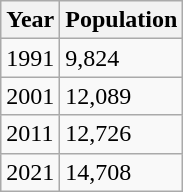<table class=wikitable>
<tr>
<th>Year</th>
<th>Population</th>
</tr>
<tr>
<td>1991</td>
<td>9,824</td>
</tr>
<tr>
<td>2001</td>
<td>12,089</td>
</tr>
<tr>
<td>2011</td>
<td>12,726</td>
</tr>
<tr>
<td>2021</td>
<td>14,708</td>
</tr>
</table>
